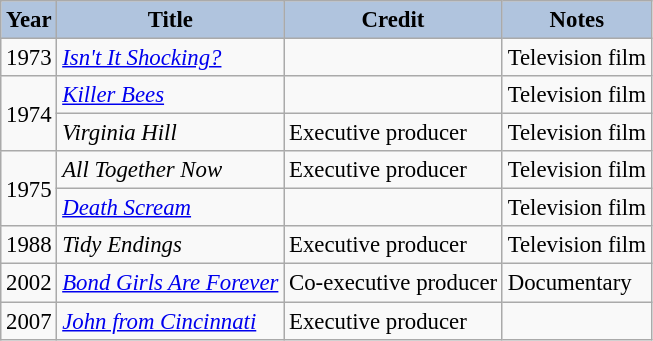<table class="wikitable" style="font-size:95%;">
<tr>
<th style="background:#B0C4DE;">Year</th>
<th style="background:#B0C4DE;">Title</th>
<th style="background:#B0C4DE;">Credit</th>
<th style="background:#B0C4DE;">Notes</th>
</tr>
<tr>
<td>1973</td>
<td><em><a href='#'>Isn't It Shocking?</a></em></td>
<td></td>
<td>Television film</td>
</tr>
<tr>
<td rowspan=2>1974</td>
<td><em><a href='#'>Killer Bees</a></em></td>
<td></td>
<td>Television film</td>
</tr>
<tr>
<td><em>Virginia Hill</em></td>
<td>Executive producer</td>
<td>Television film</td>
</tr>
<tr>
<td rowspan=2>1975</td>
<td><em>All Together Now</em></td>
<td>Executive producer</td>
<td>Television film</td>
</tr>
<tr>
<td><em><a href='#'>Death Scream</a></em></td>
<td></td>
<td>Television film</td>
</tr>
<tr>
<td>1988</td>
<td><em>Tidy Endings</em></td>
<td>Executive producer</td>
<td>Television film</td>
</tr>
<tr>
<td>2002</td>
<td><em><a href='#'>Bond Girls Are Forever</a></em></td>
<td>Co-executive producer</td>
<td>Documentary</td>
</tr>
<tr>
<td>2007</td>
<td><em><a href='#'>John from Cincinnati</a></em></td>
<td>Executive producer</td>
<td></td>
</tr>
</table>
